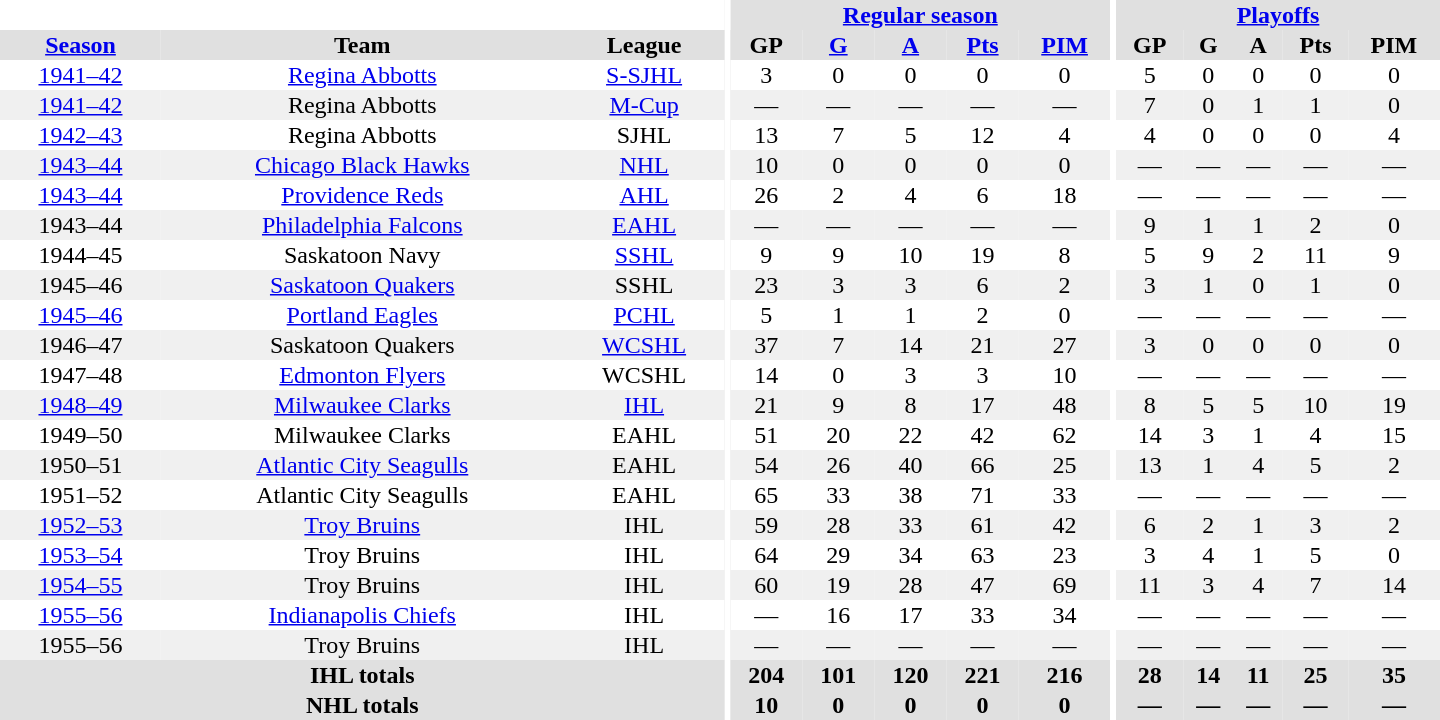<table border="0" cellpadding="1" cellspacing="0" style="text-align:center; width:60em">
<tr bgcolor="#e0e0e0">
<th colspan="3" bgcolor="#ffffff"></th>
<th rowspan="100" bgcolor="#ffffff"></th>
<th colspan="5"><a href='#'>Regular season</a></th>
<th rowspan="100" bgcolor="#ffffff"></th>
<th colspan="5"><a href='#'>Playoffs</a></th>
</tr>
<tr bgcolor="#e0e0e0">
<th><a href='#'>Season</a></th>
<th>Team</th>
<th>League</th>
<th>GP</th>
<th><a href='#'>G</a></th>
<th><a href='#'>A</a></th>
<th><a href='#'>Pts</a></th>
<th><a href='#'>PIM</a></th>
<th>GP</th>
<th>G</th>
<th>A</th>
<th>Pts</th>
<th>PIM</th>
</tr>
<tr>
<td><a href='#'>1941–42</a></td>
<td><a href='#'>Regina Abbotts</a></td>
<td><a href='#'>S-SJHL</a></td>
<td>3</td>
<td>0</td>
<td>0</td>
<td>0</td>
<td>0</td>
<td>5</td>
<td>0</td>
<td>0</td>
<td>0</td>
<td>0</td>
</tr>
<tr bgcolor="#f0f0f0">
<td><a href='#'>1941–42</a></td>
<td>Regina Abbotts</td>
<td><a href='#'>M-Cup</a></td>
<td>—</td>
<td>—</td>
<td>—</td>
<td>—</td>
<td>—</td>
<td>7</td>
<td>0</td>
<td>1</td>
<td>1</td>
<td>0</td>
</tr>
<tr>
<td><a href='#'>1942–43</a></td>
<td>Regina Abbotts</td>
<td>SJHL</td>
<td>13</td>
<td>7</td>
<td>5</td>
<td>12</td>
<td>4</td>
<td>4</td>
<td>0</td>
<td>0</td>
<td>0</td>
<td>4</td>
</tr>
<tr bgcolor="#f0f0f0">
<td><a href='#'>1943–44</a></td>
<td><a href='#'>Chicago Black Hawks</a></td>
<td><a href='#'>NHL</a></td>
<td>10</td>
<td>0</td>
<td>0</td>
<td>0</td>
<td>0</td>
<td>—</td>
<td>—</td>
<td>—</td>
<td>—</td>
<td>—</td>
</tr>
<tr>
<td><a href='#'>1943–44</a></td>
<td><a href='#'>Providence Reds</a></td>
<td><a href='#'>AHL</a></td>
<td>26</td>
<td>2</td>
<td>4</td>
<td>6</td>
<td>18</td>
<td>—</td>
<td>—</td>
<td>—</td>
<td>—</td>
<td>—</td>
</tr>
<tr bgcolor="#f0f0f0">
<td>1943–44</td>
<td><a href='#'>Philadelphia Falcons</a></td>
<td><a href='#'>EAHL</a></td>
<td>—</td>
<td>—</td>
<td>—</td>
<td>—</td>
<td>—</td>
<td>9</td>
<td>1</td>
<td>1</td>
<td>2</td>
<td>0</td>
</tr>
<tr>
<td>1944–45</td>
<td>Saskatoon Navy</td>
<td><a href='#'>SSHL</a></td>
<td>9</td>
<td>9</td>
<td>10</td>
<td>19</td>
<td>8</td>
<td>5</td>
<td>9</td>
<td>2</td>
<td>11</td>
<td>9</td>
</tr>
<tr bgcolor="#f0f0f0">
<td>1945–46</td>
<td><a href='#'>Saskatoon Quakers</a></td>
<td>SSHL</td>
<td>23</td>
<td>3</td>
<td>3</td>
<td>6</td>
<td>2</td>
<td>3</td>
<td>1</td>
<td>0</td>
<td>1</td>
<td>0</td>
</tr>
<tr>
<td><a href='#'>1945–46</a></td>
<td><a href='#'>Portland Eagles</a></td>
<td><a href='#'>PCHL</a></td>
<td>5</td>
<td>1</td>
<td>1</td>
<td>2</td>
<td>0</td>
<td>—</td>
<td>—</td>
<td>—</td>
<td>—</td>
<td>—</td>
</tr>
<tr bgcolor="#f0f0f0">
<td>1946–47</td>
<td>Saskatoon Quakers</td>
<td><a href='#'>WCSHL</a></td>
<td>37</td>
<td>7</td>
<td>14</td>
<td>21</td>
<td>27</td>
<td>3</td>
<td>0</td>
<td>0</td>
<td>0</td>
<td>0</td>
</tr>
<tr>
<td>1947–48</td>
<td><a href='#'>Edmonton Flyers</a></td>
<td>WCSHL</td>
<td>14</td>
<td>0</td>
<td>3</td>
<td>3</td>
<td>10</td>
<td>—</td>
<td>—</td>
<td>—</td>
<td>—</td>
<td>—</td>
</tr>
<tr bgcolor="#f0f0f0">
<td><a href='#'>1948–49</a></td>
<td><a href='#'>Milwaukee Clarks</a></td>
<td><a href='#'>IHL</a></td>
<td>21</td>
<td>9</td>
<td>8</td>
<td>17</td>
<td>48</td>
<td>8</td>
<td>5</td>
<td>5</td>
<td>10</td>
<td>19</td>
</tr>
<tr>
<td>1949–50</td>
<td>Milwaukee Clarks</td>
<td>EAHL</td>
<td>51</td>
<td>20</td>
<td>22</td>
<td>42</td>
<td>62</td>
<td>14</td>
<td>3</td>
<td>1</td>
<td>4</td>
<td>15</td>
</tr>
<tr bgcolor="#f0f0f0">
<td>1950–51</td>
<td><a href='#'>Atlantic City Seagulls</a></td>
<td>EAHL</td>
<td>54</td>
<td>26</td>
<td>40</td>
<td>66</td>
<td>25</td>
<td>13</td>
<td>1</td>
<td>4</td>
<td>5</td>
<td>2</td>
</tr>
<tr>
<td>1951–52</td>
<td>Atlantic City Seagulls</td>
<td>EAHL</td>
<td>65</td>
<td>33</td>
<td>38</td>
<td>71</td>
<td>33</td>
<td>—</td>
<td>—</td>
<td>—</td>
<td>—</td>
<td>—</td>
</tr>
<tr bgcolor="#f0f0f0">
<td><a href='#'>1952–53</a></td>
<td><a href='#'>Troy Bruins</a></td>
<td>IHL</td>
<td>59</td>
<td>28</td>
<td>33</td>
<td>61</td>
<td>42</td>
<td>6</td>
<td>2</td>
<td>1</td>
<td>3</td>
<td>2</td>
</tr>
<tr>
<td><a href='#'>1953–54</a></td>
<td>Troy Bruins</td>
<td>IHL</td>
<td>64</td>
<td>29</td>
<td>34</td>
<td>63</td>
<td>23</td>
<td>3</td>
<td>4</td>
<td>1</td>
<td>5</td>
<td>0</td>
</tr>
<tr bgcolor="#f0f0f0">
<td><a href='#'>1954–55</a></td>
<td>Troy Bruins</td>
<td>IHL</td>
<td>60</td>
<td>19</td>
<td>28</td>
<td>47</td>
<td>69</td>
<td>11</td>
<td>3</td>
<td>4</td>
<td>7</td>
<td>14</td>
</tr>
<tr>
<td><a href='#'>1955–56</a></td>
<td><a href='#'>Indianapolis Chiefs</a></td>
<td>IHL</td>
<td>—</td>
<td>16</td>
<td>17</td>
<td>33</td>
<td>34</td>
<td>—</td>
<td>—</td>
<td>—</td>
<td>—</td>
<td>—</td>
</tr>
<tr bgcolor="#f0f0f0">
<td>1955–56</td>
<td>Troy Bruins</td>
<td>IHL</td>
<td>—</td>
<td>—</td>
<td>—</td>
<td>—</td>
<td>—</td>
<td>—</td>
<td>—</td>
<td>—</td>
<td>—</td>
<td>—</td>
</tr>
<tr bgcolor="#e0e0e0">
<th colspan="3">IHL totals</th>
<th>204</th>
<th>101</th>
<th>120</th>
<th>221</th>
<th>216</th>
<th>28</th>
<th>14</th>
<th>11</th>
<th>25</th>
<th>35</th>
</tr>
<tr bgcolor="#e0e0e0">
<th colspan="3">NHL totals</th>
<th>10</th>
<th>0</th>
<th>0</th>
<th>0</th>
<th>0</th>
<th>—</th>
<th>—</th>
<th>—</th>
<th>—</th>
<th>—</th>
</tr>
</table>
